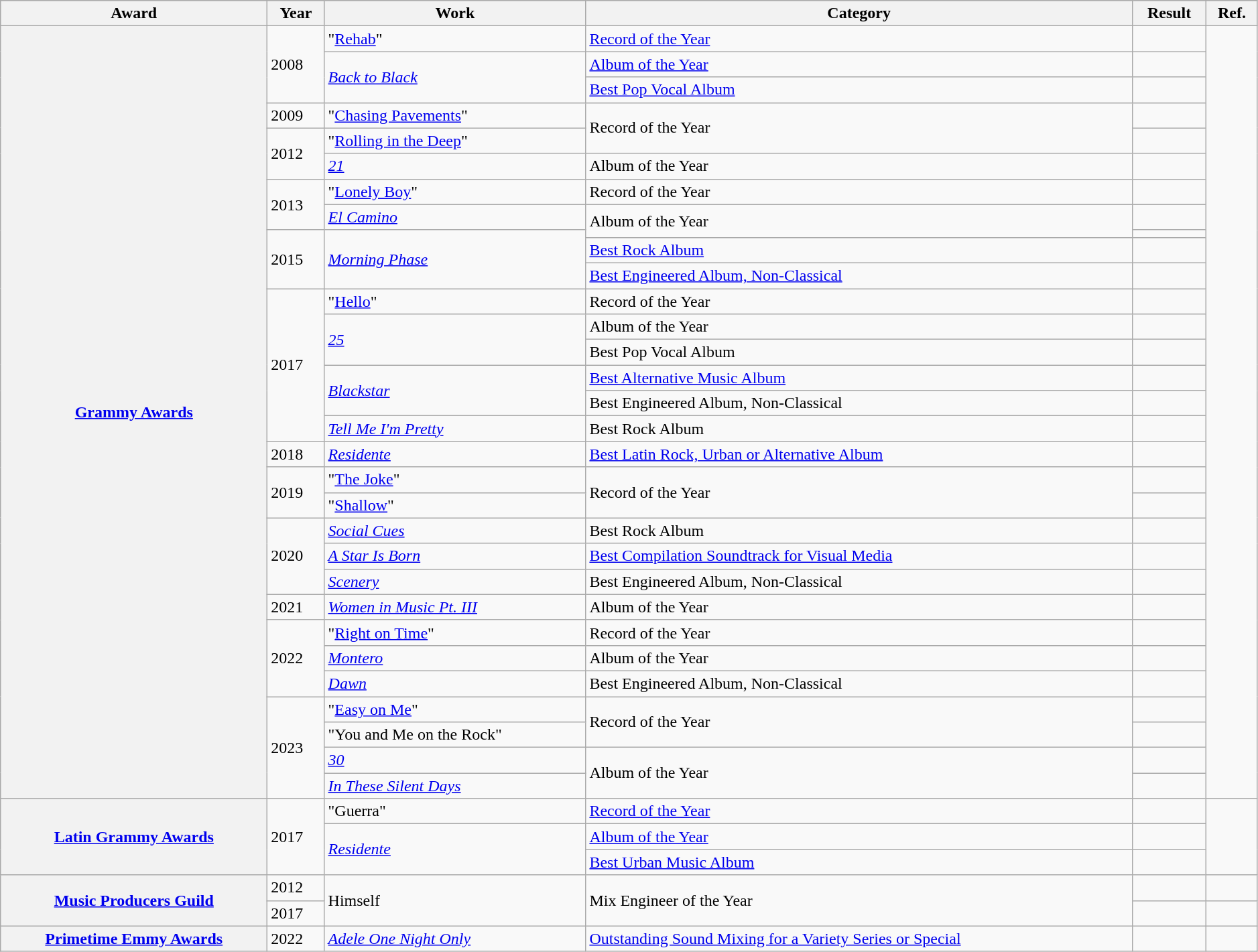<table class="wikitable sortable plainrowheaders" style="width: 99%;">
<tr style="background:#ccc; text-align:center;">
<th scope="col">Award</th>
<th scope="col">Year</th>
<th scope="col">Work</th>
<th scope="col">Category</th>
<th scope="col">Result</th>
<th scope="col">Ref.</th>
</tr>
<tr>
<th scope="row" style="text-align:center;" rowspan="31"><a href='#'>Grammy Awards</a></th>
<td rowspan="3">2008 <br></td>
<td>"<a href='#'>Rehab</a>"</td>
<td><a href='#'>Record of the Year</a></td>
<td></td>
<td style="text-align:center;" rowspan="31"></td>
</tr>
<tr>
<td rowspan="2"><em><a href='#'>Back to Black</a></em></td>
<td><a href='#'>Album of the Year</a></td>
<td></td>
</tr>
<tr>
<td><a href='#'>Best Pop Vocal Album</a></td>
<td></td>
</tr>
<tr>
<td>2009 <br></td>
<td>"<a href='#'>Chasing Pavements</a>"</td>
<td rowspan="2">Record of the Year</td>
<td></td>
</tr>
<tr>
<td rowspan="2">2012 <br></td>
<td>"<a href='#'>Rolling in the Deep</a>"</td>
<td></td>
</tr>
<tr>
<td><em><a href='#'>21</a></em></td>
<td>Album of the Year</td>
<td></td>
</tr>
<tr>
<td rowspan="2">2013 <br></td>
<td>"<a href='#'>Lonely Boy</a>"</td>
<td>Record of the Year</td>
<td></td>
</tr>
<tr>
<td><em><a href='#'>El Camino</a></em></td>
<td rowspan="2">Album of the Year</td>
<td></td>
</tr>
<tr>
<td rowspan="3">2015 <br></td>
<td rowspan="3"><em><a href='#'>Morning Phase</a></em></td>
<td></td>
</tr>
<tr>
<td><a href='#'>Best Rock Album</a></td>
<td></td>
</tr>
<tr>
<td><a href='#'>Best Engineered Album, Non-Classical</a></td>
<td></td>
</tr>
<tr>
<td rowspan="6">2017 <br></td>
<td>"<a href='#'>Hello</a>"</td>
<td>Record of the Year</td>
<td></td>
</tr>
<tr>
<td rowspan="2"><em><a href='#'>25</a></em></td>
<td>Album of the Year</td>
<td></td>
</tr>
<tr>
<td>Best Pop Vocal Album</td>
<td></td>
</tr>
<tr>
<td rowspan="2"><em><a href='#'>Blackstar</a></em></td>
<td><a href='#'>Best Alternative Music Album</a></td>
<td></td>
</tr>
<tr>
<td>Best Engineered Album, Non-Classical</td>
<td></td>
</tr>
<tr>
<td><em><a href='#'>Tell Me I'm Pretty</a></em></td>
<td>Best Rock Album</td>
<td></td>
</tr>
<tr>
<td>2018 <br></td>
<td><em><a href='#'>Residente</a></em></td>
<td><a href='#'>Best Latin Rock, Urban or Alternative Album</a></td>
<td></td>
</tr>
<tr>
<td rowspan="2">2019 <br></td>
<td>"<a href='#'>The Joke</a>"</td>
<td rowspan="2">Record of the Year</td>
<td></td>
</tr>
<tr>
<td>"<a href='#'>Shallow</a>"</td>
<td></td>
</tr>
<tr>
<td rowspan="3">2020 <br></td>
<td><em><a href='#'>Social Cues</a></em></td>
<td>Best Rock Album</td>
<td></td>
</tr>
<tr>
<td><em><a href='#'>A Star Is Born</a></em></td>
<td><a href='#'>Best Compilation Soundtrack for Visual Media</a></td>
<td></td>
</tr>
<tr>
<td><em><a href='#'>Scenery</a></em></td>
<td>Best Engineered Album, Non-Classical</td>
<td></td>
</tr>
<tr>
<td>2021 <br></td>
<td><em><a href='#'>Women in Music Pt. III</a></em></td>
<td>Album of the Year</td>
<td></td>
</tr>
<tr>
<td rowspan="3">2022 <br></td>
<td>"<a href='#'>Right on Time</a>"</td>
<td>Record of the Year</td>
<td></td>
</tr>
<tr>
<td><em><a href='#'>Montero</a></em></td>
<td>Album of the Year</td>
<td></td>
</tr>
<tr>
<td><em><a href='#'>Dawn</a></em></td>
<td>Best Engineered Album, Non-Classical</td>
<td></td>
</tr>
<tr>
<td rowspan="4">2023 <br></td>
<td>"<a href='#'>Easy on Me</a>"</td>
<td rowspan="2">Record of the Year</td>
<td></td>
</tr>
<tr>
<td>"You and Me on the Rock"</td>
<td></td>
</tr>
<tr>
<td><em><a href='#'>30</a></em></td>
<td rowspan="2">Album of the Year</td>
<td></td>
</tr>
<tr>
<td><em><a href='#'>In These Silent Days</a></em></td>
<td></td>
</tr>
<tr>
<th scope="row" style="text-align:center;" rowspan="3"><a href='#'>Latin Grammy Awards</a></th>
<td rowspan="3">2017 <br></td>
<td>"Guerra"</td>
<td><a href='#'>Record of the Year</a></td>
<td></td>
<td style="text-align:center;" rowspan="3"></td>
</tr>
<tr>
<td rowspan="2"><em><a href='#'>Residente</a></em></td>
<td><a href='#'>Album of the Year</a></td>
<td></td>
</tr>
<tr>
<td><a href='#'>Best Urban Music Album</a></td>
<td></td>
</tr>
<tr>
<th scope="row" style="text-align:center;" rowspan="2"><a href='#'>Music Producers Guild</a></th>
<td>2012 <br></td>
<td rowspan="2">Himself</td>
<td rowspan="2">Mix Engineer of the Year</td>
<td></td>
<td style="text-align:center;" rowspan="1"></td>
</tr>
<tr>
<td>2017 <br></td>
<td></td>
<td style="text-align:center;" rowspan="1"></td>
</tr>
<tr>
<th scope="row" style="text-align:center;" rowspan="1"><a href='#'>Primetime Emmy Awards</a></th>
<td>2022 <br></td>
<td><em><a href='#'>Adele One Night Only</a></em></td>
<td><a href='#'>Outstanding Sound Mixing for a Variety Series or Special</a></td>
<td></td>
<td style="text-align:center;" rowspan="1"></td>
</tr>
</table>
